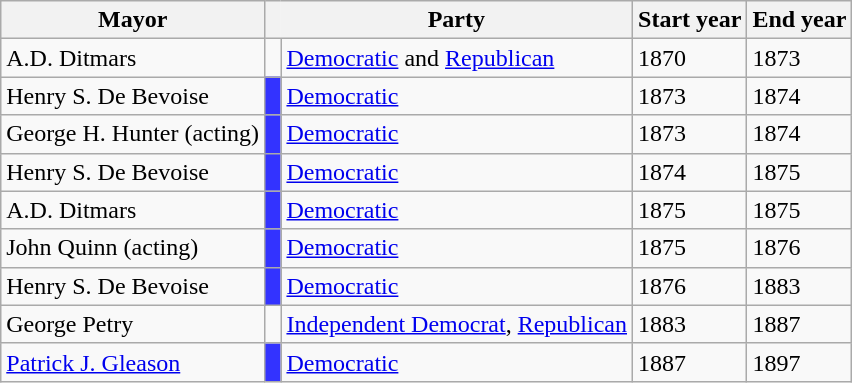<table class=wikitable>
<tr>
<th>Mayor</th>
<th class=unsortable> </th>
<th style="border-left-style:hidden;padding:0.1em 0em">Party</th>
<th>Start year</th>
<th>End year</th>
</tr>
<tr>
<td>A.D. Ditmars</td>
<td bgcolor=></td>
<td><a href='#'>Democratic</a> and <a href='#'>Republican</a></td>
<td>1870</td>
<td>1873</td>
</tr>
<tr>
<td>Henry S. De Bevoise</td>
<td bgcolor=#3333FF></td>
<td><a href='#'>Democratic</a></td>
<td>1873</td>
<td>1874</td>
</tr>
<tr>
<td>George H. Hunter (acting)</td>
<td bgcolor=#3333FF></td>
<td><a href='#'>Democratic</a></td>
<td>1873</td>
<td>1874</td>
</tr>
<tr>
<td>Henry S. De Bevoise</td>
<td bgcolor=#3333FF></td>
<td><a href='#'>Democratic</a></td>
<td>1874</td>
<td>1875</td>
</tr>
<tr>
<td>A.D. Ditmars</td>
<td bgcolor=#3333FF></td>
<td><a href='#'>Democratic</a></td>
<td>1875</td>
<td>1875</td>
</tr>
<tr>
<td>John Quinn (acting)</td>
<td bgcolor=#3333FF></td>
<td><a href='#'>Democratic</a></td>
<td>1875</td>
<td>1876</td>
</tr>
<tr>
<td>Henry S. De Bevoise</td>
<td bgcolor=#3333FF></td>
<td><a href='#'>Democratic</a></td>
<td>1876</td>
<td>1883</td>
</tr>
<tr>
<td>George Petry</td>
<td bgcolor=></td>
<td style="text-align:center;"><a href='#'>Independent Democrat</a>, <a href='#'>Republican</a></td>
<td>1883</td>
<td>1887</td>
</tr>
<tr>
<td><a href='#'>Patrick J. Gleason</a></td>
<td bgcolor=#3333FF></td>
<td><a href='#'>Democratic</a></td>
<td>1887</td>
<td>1897</td>
</tr>
</table>
